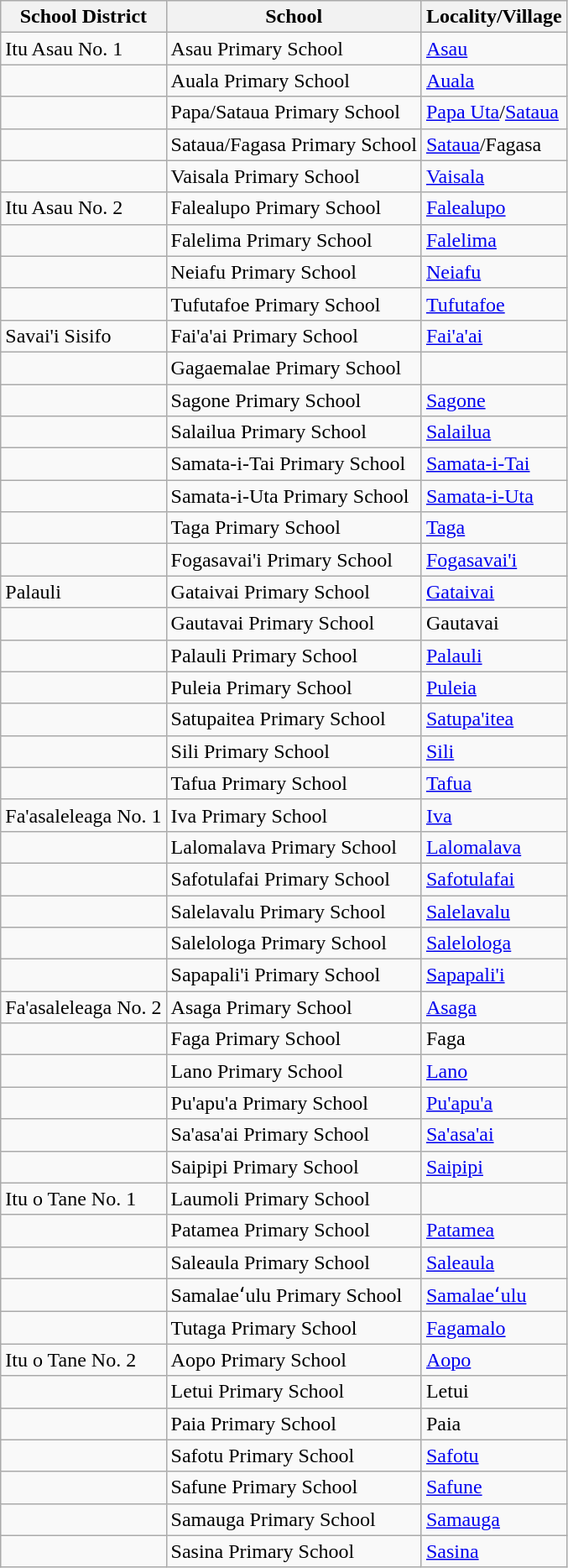<table class="wikitable">
<tr>
<th><strong>School District</strong></th>
<th><strong>School</strong></th>
<th><strong>Locality/Village</strong></th>
</tr>
<tr>
<td>Itu Asau No. 1</td>
<td>Asau Primary School</td>
<td><a href='#'>Asau</a></td>
</tr>
<tr>
<td></td>
<td>Auala Primary School</td>
<td><a href='#'>Auala</a></td>
</tr>
<tr>
<td></td>
<td>Papa/Sataua Primary School</td>
<td><a href='#'>Papa Uta</a>/<a href='#'>Sataua</a></td>
</tr>
<tr>
<td></td>
<td>Sataua/Fagasa Primary School</td>
<td><a href='#'>Sataua</a>/Fagasa</td>
</tr>
<tr>
<td></td>
<td>Vaisala Primary School</td>
<td><a href='#'>Vaisala</a></td>
</tr>
<tr>
<td>Itu Asau No. 2</td>
<td>Falealupo Primary School</td>
<td><a href='#'>Falealupo</a></td>
</tr>
<tr>
<td></td>
<td>Falelima Primary School</td>
<td><a href='#'>Falelima</a></td>
</tr>
<tr>
<td></td>
<td>Neiafu Primary School</td>
<td><a href='#'>Neiafu</a></td>
</tr>
<tr>
<td></td>
<td>Tufutafoe Primary School</td>
<td><a href='#'>Tufutafoe</a></td>
</tr>
<tr>
<td>Savai'i Sisifo</td>
<td>Fai'a'ai Primary School</td>
<td><a href='#'>Fai'a'ai</a></td>
</tr>
<tr>
<td></td>
<td>Gagaemalae Primary School</td>
<td></td>
</tr>
<tr>
<td></td>
<td>Sagone Primary School</td>
<td><a href='#'>Sagone</a></td>
</tr>
<tr>
<td></td>
<td>Salailua Primary School</td>
<td><a href='#'>Salailua</a></td>
</tr>
<tr>
<td></td>
<td>Samata-i-Tai Primary School</td>
<td><a href='#'>Samata-i-Tai</a></td>
</tr>
<tr>
<td></td>
<td>Samata-i-Uta Primary School</td>
<td><a href='#'>Samata-i-Uta</a></td>
</tr>
<tr>
<td></td>
<td>Taga Primary School</td>
<td><a href='#'>Taga</a></td>
</tr>
<tr>
<td></td>
<td>Fogasavai'i Primary School</td>
<td><a href='#'>Fogasavai'i</a></td>
</tr>
<tr>
<td>Palauli</td>
<td>Gataivai Primary School</td>
<td><a href='#'>Gataivai</a></td>
</tr>
<tr>
<td></td>
<td>Gautavai Primary School</td>
<td>Gautavai</td>
</tr>
<tr>
<td></td>
<td>Palauli Primary School</td>
<td><a href='#'>Palauli</a></td>
</tr>
<tr>
<td></td>
<td>Puleia Primary School</td>
<td><a href='#'>Puleia</a></td>
</tr>
<tr>
<td></td>
<td>Satupaitea Primary School</td>
<td><a href='#'>Satupa'itea</a></td>
</tr>
<tr>
<td></td>
<td>Sili Primary School</td>
<td><a href='#'>Sili</a></td>
</tr>
<tr>
<td></td>
<td>Tafua Primary School</td>
<td><a href='#'>Tafua</a></td>
</tr>
<tr>
<td>Fa'asaleleaga No. 1</td>
<td>Iva Primary School</td>
<td><a href='#'>Iva</a></td>
</tr>
<tr>
<td></td>
<td>Lalomalava Primary School</td>
<td><a href='#'>Lalomalava</a></td>
</tr>
<tr>
<td></td>
<td>Safotulafai Primary School</td>
<td><a href='#'>Safotulafai</a></td>
</tr>
<tr>
<td></td>
<td>Salelavalu Primary School</td>
<td><a href='#'>Salelavalu</a></td>
</tr>
<tr>
<td></td>
<td>Salelologa Primary School</td>
<td><a href='#'>Salelologa</a></td>
</tr>
<tr>
<td></td>
<td>Sapapali'i Primary School</td>
<td><a href='#'>Sapapali'i</a></td>
</tr>
<tr>
<td>Fa'asaleleaga No. 2</td>
<td>Asaga Primary School</td>
<td><a href='#'>Asaga</a></td>
</tr>
<tr>
<td></td>
<td>Faga Primary School</td>
<td>Faga</td>
</tr>
<tr>
<td></td>
<td>Lano Primary School</td>
<td><a href='#'>Lano</a></td>
</tr>
<tr>
<td></td>
<td>Pu'apu'a Primary School</td>
<td><a href='#'>Pu'apu'a</a></td>
</tr>
<tr>
<td></td>
<td>Sa'asa'ai Primary School</td>
<td><a href='#'>Sa'asa'ai</a></td>
</tr>
<tr>
<td></td>
<td>Saipipi Primary School</td>
<td><a href='#'>Saipipi</a></td>
</tr>
<tr>
<td>Itu o Tane No. 1</td>
<td>Laumoli Primary School</td>
<td></td>
</tr>
<tr>
<td></td>
<td>Patamea Primary School</td>
<td><a href='#'>Patamea</a></td>
</tr>
<tr>
<td></td>
<td>Saleaula Primary School</td>
<td><a href='#'>Saleaula</a></td>
</tr>
<tr>
<td></td>
<td>Samalaeʻulu Primary School</td>
<td><a href='#'>Samalaeʻulu</a></td>
</tr>
<tr>
<td></td>
<td>Tutaga Primary School</td>
<td><a href='#'>Fagamalo</a></td>
</tr>
<tr>
<td>Itu o Tane No. 2</td>
<td>Aopo Primary School</td>
<td><a href='#'>Aopo</a></td>
</tr>
<tr>
<td></td>
<td>Letui Primary School</td>
<td>Letui</td>
</tr>
<tr>
<td></td>
<td>Paia Primary School</td>
<td>Paia</td>
</tr>
<tr>
<td></td>
<td>Safotu Primary School</td>
<td><a href='#'>Safotu</a></td>
</tr>
<tr>
<td></td>
<td>Safune Primary School</td>
<td><a href='#'>Safune</a></td>
</tr>
<tr>
<td></td>
<td>Samauga Primary School</td>
<td><a href='#'>Samauga</a></td>
</tr>
<tr>
<td></td>
<td>Sasina Primary School</td>
<td><a href='#'>Sasina</a></td>
</tr>
</table>
